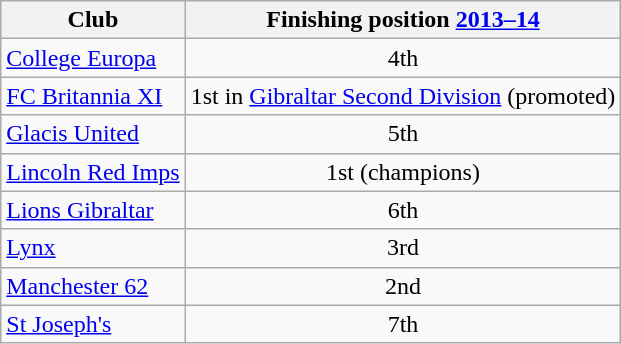<table class="wikitable sortable" style="text-align:center;">
<tr>
<th>Club</th>
<th>Finishing position <a href='#'>2013–14</a></th>
</tr>
<tr>
<td align=left><a href='#'>College Europa</a></td>
<td>4th</td>
</tr>
<tr>
<td align=left><a href='#'>FC Britannia XI</a></td>
<td>1st in <a href='#'>Gibraltar Second Division</a> (promoted)</td>
</tr>
<tr>
<td align=left><a href='#'>Glacis United</a></td>
<td>5th</td>
</tr>
<tr>
<td align=left><a href='#'>Lincoln Red Imps</a></td>
<td>1st (champions)</td>
</tr>
<tr>
<td align=left><a href='#'>Lions Gibraltar</a></td>
<td>6th</td>
</tr>
<tr>
<td align=left><a href='#'>Lynx</a></td>
<td>3rd</td>
</tr>
<tr>
<td align=left><a href='#'>Manchester 62</a></td>
<td>2nd</td>
</tr>
<tr>
<td align=left><a href='#'>St Joseph's</a></td>
<td>7th</td>
</tr>
</table>
